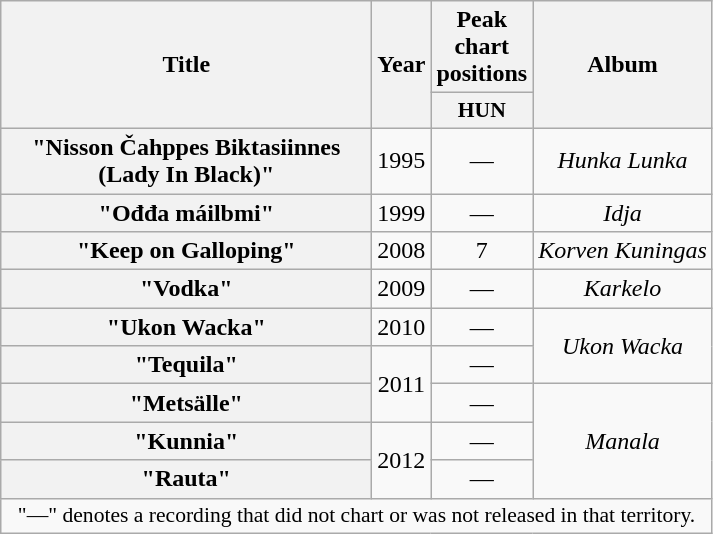<table class="wikitable plainrowheaders" style="text-align:center;">
<tr>
<th scope="col" rowspan="2" style="width:15em;">Title</th>
<th scope="col" rowspan="2">Year</th>
<th scope="col">Peak chart positions</th>
<th scope="col" rowspan="2">Album</th>
</tr>
<tr>
<th scope="col" style="width:3em;font-size:90%;">HUN<br></th>
</tr>
<tr>
<th scope="row">"Nisson Čahppes Biktasiinnes (Lady In Black)"</th>
<td>1995</td>
<td>—</td>
<td><em>Hunka Lunka</em></td>
</tr>
<tr>
<th scope="row">"Ođđa máilbmi"</th>
<td>1999</td>
<td>—</td>
<td><em>Idja</em></td>
</tr>
<tr>
<th scope="row">"Keep on Galloping"</th>
<td>2008</td>
<td>7</td>
<td><em>Korven Kuningas</em></td>
</tr>
<tr>
<th scope="row">"Vodka"</th>
<td>2009</td>
<td>—</td>
<td><em>Karkelo</em></td>
</tr>
<tr>
<th scope="row">"Ukon Wacka"</th>
<td>2010</td>
<td>—</td>
<td rowspan=2><em>Ukon Wacka</em></td>
</tr>
<tr>
<th scope="row">"Tequila"</th>
<td rowspan=2>2011</td>
<td>—</td>
</tr>
<tr>
<th scope="row">"Metsälle"</th>
<td>—</td>
<td rowspan=3><em>Manala</em></td>
</tr>
<tr>
<th scope="row">"Kunnia"</th>
<td rowspan=2>2012</td>
<td>—</td>
</tr>
<tr>
<th scope="row">"Rauta"</th>
<td>—</td>
</tr>
<tr>
<td colspan="10" style="font-size:90%">"—" denotes a recording that did not chart or was not released in that territory.</td>
</tr>
</table>
